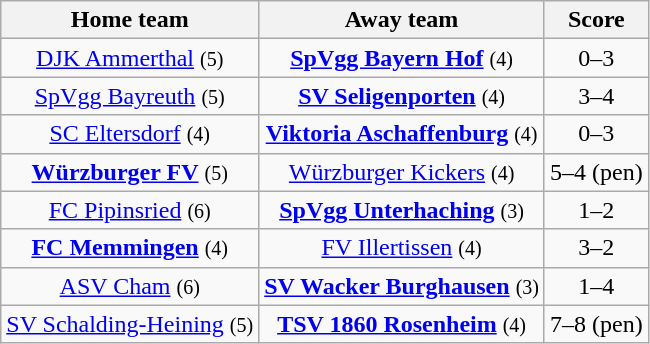<table class="wikitable" style="text-align: center">
<tr>
<th>Home team</th>
<th>Away team</th>
<th>Score</th>
</tr>
<tr>
<td><a href='#'>DJK Ammerthal</a> <small>(5)</small></td>
<td><strong><a href='#'>SpVgg Bayern Hof</a></strong> <small>(4)</small></td>
<td>0–3</td>
</tr>
<tr>
<td><a href='#'>SpVgg Bayreuth</a> <small>(5)</small></td>
<td><strong><a href='#'>SV Seligenporten</a></strong> <small>(4)</small></td>
<td>3–4</td>
</tr>
<tr>
<td><a href='#'>SC Eltersdorf</a> <small>(4)</small></td>
<td><strong><a href='#'>Viktoria Aschaffenburg</a></strong> <small>(4)</small></td>
<td>0–3</td>
</tr>
<tr>
<td><strong><a href='#'>Würzburger FV</a></strong> <small>(5)</small></td>
<td><a href='#'>Würzburger Kickers</a> <small>(4)</small></td>
<td>5–4 (pen)</td>
</tr>
<tr>
<td><a href='#'>FC Pipinsried</a> <small>(6)</small></td>
<td><strong><a href='#'>SpVgg Unterhaching</a></strong> <small>(3)</small></td>
<td>1–2</td>
</tr>
<tr>
<td><strong><a href='#'>FC Memmingen</a></strong> <small>(4)</small></td>
<td><a href='#'>FV Illertissen</a> <small>(4)</small></td>
<td>3–2</td>
</tr>
<tr>
<td><a href='#'>ASV Cham</a> <small>(6)</small></td>
<td><strong><a href='#'>SV Wacker Burghausen</a></strong> <small>(3)</small></td>
<td>1–4</td>
</tr>
<tr>
<td><a href='#'>SV Schalding-Heining</a> <small>(5)</small></td>
<td><strong><a href='#'>TSV 1860 Rosenheim</a></strong> <small>(4)</small></td>
<td>7–8 (pen)</td>
</tr>
</table>
